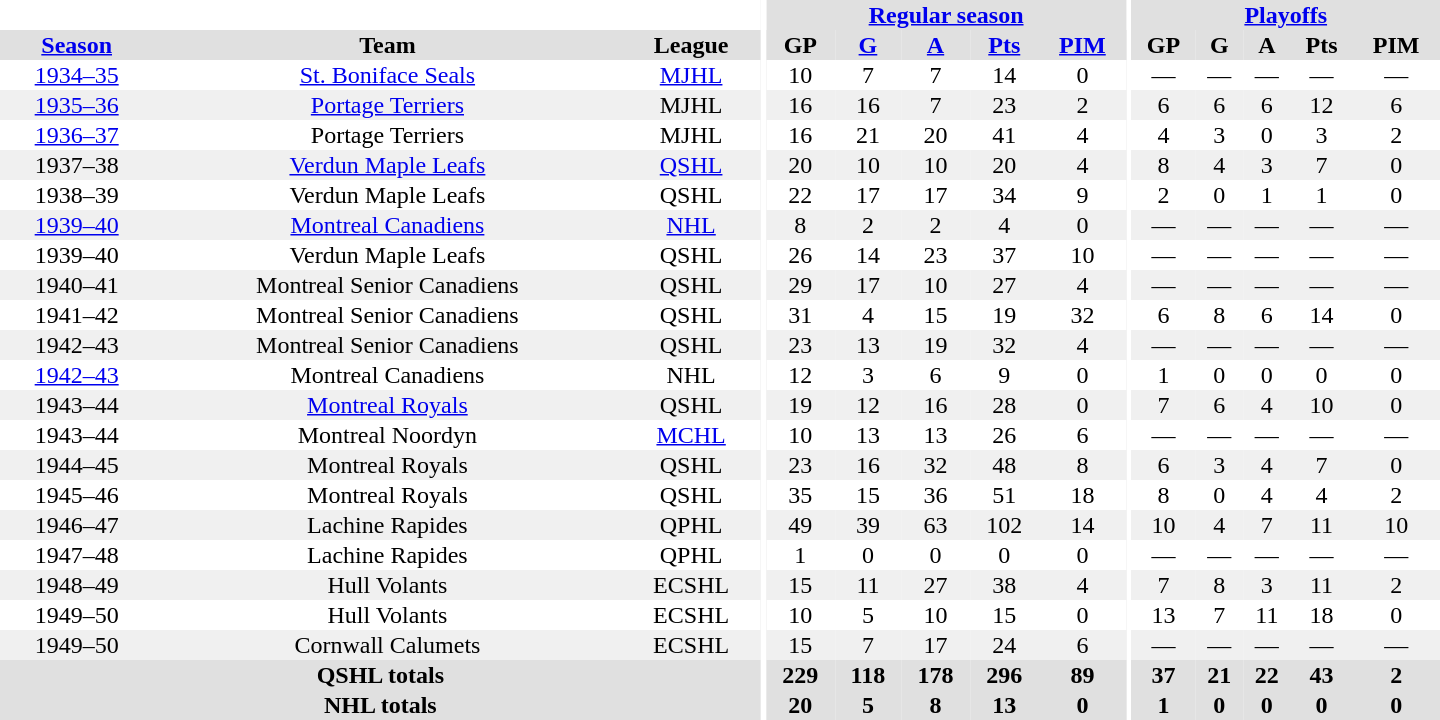<table border="0" cellpadding="1" cellspacing="0" style="text-align:center; width:60em">
<tr bgcolor="#e0e0e0">
<th colspan="3" bgcolor="#ffffff"></th>
<th rowspan="100" bgcolor="#ffffff"></th>
<th colspan="5"><a href='#'>Regular season</a></th>
<th rowspan="100" bgcolor="#ffffff"></th>
<th colspan="5"><a href='#'>Playoffs</a></th>
</tr>
<tr bgcolor="#e0e0e0">
<th><a href='#'>Season</a></th>
<th>Team</th>
<th>League</th>
<th>GP</th>
<th><a href='#'>G</a></th>
<th><a href='#'>A</a></th>
<th><a href='#'>Pts</a></th>
<th><a href='#'>PIM</a></th>
<th>GP</th>
<th>G</th>
<th>A</th>
<th>Pts</th>
<th>PIM</th>
</tr>
<tr>
<td><a href='#'>1934–35</a></td>
<td><a href='#'>St. Boniface Seals</a></td>
<td><a href='#'>MJHL</a></td>
<td>10</td>
<td>7</td>
<td>7</td>
<td>14</td>
<td>0</td>
<td>—</td>
<td>—</td>
<td>—</td>
<td>—</td>
<td>—</td>
</tr>
<tr bgcolor="#f0f0f0">
<td><a href='#'>1935–36</a></td>
<td><a href='#'>Portage Terriers</a></td>
<td>MJHL</td>
<td>16</td>
<td>16</td>
<td>7</td>
<td>23</td>
<td>2</td>
<td>6</td>
<td>6</td>
<td>6</td>
<td>12</td>
<td>6</td>
</tr>
<tr>
<td><a href='#'>1936–37</a></td>
<td>Portage Terriers</td>
<td>MJHL</td>
<td>16</td>
<td>21</td>
<td>20</td>
<td>41</td>
<td>4</td>
<td>4</td>
<td>3</td>
<td>0</td>
<td>3</td>
<td>2</td>
</tr>
<tr bgcolor="#f0f0f0">
<td>1937–38</td>
<td><a href='#'>Verdun Maple Leafs</a></td>
<td><a href='#'>QSHL</a></td>
<td>20</td>
<td>10</td>
<td>10</td>
<td>20</td>
<td>4</td>
<td>8</td>
<td>4</td>
<td>3</td>
<td>7</td>
<td>0</td>
</tr>
<tr>
<td>1938–39</td>
<td>Verdun Maple Leafs</td>
<td>QSHL</td>
<td>22</td>
<td>17</td>
<td>17</td>
<td>34</td>
<td>9</td>
<td>2</td>
<td>0</td>
<td>1</td>
<td>1</td>
<td>0</td>
</tr>
<tr bgcolor="#f0f0f0">
<td><a href='#'>1939–40</a></td>
<td><a href='#'>Montreal Canadiens</a></td>
<td><a href='#'>NHL</a></td>
<td>8</td>
<td>2</td>
<td>2</td>
<td>4</td>
<td>0</td>
<td>—</td>
<td>—</td>
<td>—</td>
<td>—</td>
<td>—</td>
</tr>
<tr>
<td>1939–40</td>
<td>Verdun Maple Leafs</td>
<td>QSHL</td>
<td>26</td>
<td>14</td>
<td>23</td>
<td>37</td>
<td>10</td>
<td>—</td>
<td>—</td>
<td>—</td>
<td>—</td>
<td>—</td>
</tr>
<tr bgcolor="#f0f0f0">
<td>1940–41</td>
<td>Montreal Senior Canadiens</td>
<td>QSHL</td>
<td>29</td>
<td>17</td>
<td>10</td>
<td>27</td>
<td>4</td>
<td>—</td>
<td>—</td>
<td>—</td>
<td>—</td>
<td>—</td>
</tr>
<tr>
<td>1941–42</td>
<td>Montreal Senior Canadiens</td>
<td>QSHL</td>
<td>31</td>
<td>4</td>
<td>15</td>
<td>19</td>
<td>32</td>
<td>6</td>
<td>8</td>
<td>6</td>
<td>14</td>
<td>0</td>
</tr>
<tr bgcolor="#f0f0f0">
<td>1942–43</td>
<td>Montreal Senior Canadiens</td>
<td>QSHL</td>
<td>23</td>
<td>13</td>
<td>19</td>
<td>32</td>
<td>4</td>
<td>—</td>
<td>—</td>
<td>—</td>
<td>—</td>
<td>—</td>
</tr>
<tr>
<td><a href='#'>1942–43</a></td>
<td>Montreal Canadiens</td>
<td>NHL</td>
<td>12</td>
<td>3</td>
<td>6</td>
<td>9</td>
<td>0</td>
<td>1</td>
<td>0</td>
<td>0</td>
<td>0</td>
<td>0</td>
</tr>
<tr bgcolor="#f0f0f0">
<td>1943–44</td>
<td><a href='#'>Montreal Royals</a></td>
<td>QSHL</td>
<td>19</td>
<td>12</td>
<td>16</td>
<td>28</td>
<td>0</td>
<td>7</td>
<td>6</td>
<td>4</td>
<td>10</td>
<td>0</td>
</tr>
<tr>
<td>1943–44</td>
<td>Montreal Noordyn</td>
<td><a href='#'>MCHL</a></td>
<td>10</td>
<td>13</td>
<td>13</td>
<td>26</td>
<td>6</td>
<td>—</td>
<td>—</td>
<td>—</td>
<td>—</td>
<td>—</td>
</tr>
<tr bgcolor="#f0f0f0">
<td>1944–45</td>
<td>Montreal Royals</td>
<td>QSHL</td>
<td>23</td>
<td>16</td>
<td>32</td>
<td>48</td>
<td>8</td>
<td>6</td>
<td>3</td>
<td>4</td>
<td>7</td>
<td>0</td>
</tr>
<tr>
<td>1945–46</td>
<td>Montreal Royals</td>
<td>QSHL</td>
<td>35</td>
<td>15</td>
<td>36</td>
<td>51</td>
<td>18</td>
<td>8</td>
<td>0</td>
<td>4</td>
<td>4</td>
<td>2</td>
</tr>
<tr bgcolor="#f0f0f0">
<td>1946–47</td>
<td>Lachine Rapides</td>
<td>QPHL</td>
<td>49</td>
<td>39</td>
<td>63</td>
<td>102</td>
<td>14</td>
<td>10</td>
<td>4</td>
<td>7</td>
<td>11</td>
<td>10</td>
</tr>
<tr>
<td>1947–48</td>
<td>Lachine Rapides</td>
<td>QPHL</td>
<td>1</td>
<td>0</td>
<td>0</td>
<td>0</td>
<td>0</td>
<td>—</td>
<td>—</td>
<td>—</td>
<td>—</td>
<td>—</td>
</tr>
<tr bgcolor="#f0f0f0">
<td>1948–49</td>
<td>Hull Volants</td>
<td>ECSHL</td>
<td>15</td>
<td>11</td>
<td>27</td>
<td>38</td>
<td>4</td>
<td>7</td>
<td>8</td>
<td>3</td>
<td>11</td>
<td>2</td>
</tr>
<tr>
<td>1949–50</td>
<td>Hull Volants</td>
<td>ECSHL</td>
<td>10</td>
<td>5</td>
<td>10</td>
<td>15</td>
<td>0</td>
<td>13</td>
<td>7</td>
<td>11</td>
<td>18</td>
<td>0</td>
</tr>
<tr bgcolor="#f0f0f0">
<td>1949–50</td>
<td>Cornwall Calumets</td>
<td>ECSHL</td>
<td>15</td>
<td>7</td>
<td>17</td>
<td>24</td>
<td>6</td>
<td>—</td>
<td>—</td>
<td>—</td>
<td>—</td>
<td>—</td>
</tr>
<tr bgcolor="#e0e0e0">
<th colspan="3">QSHL totals</th>
<th>229</th>
<th>118</th>
<th>178</th>
<th>296</th>
<th>89</th>
<th>37</th>
<th>21</th>
<th>22</th>
<th>43</th>
<th>2</th>
</tr>
<tr bgcolor="#e0e0e0">
<th colspan="3">NHL totals</th>
<th>20</th>
<th>5</th>
<th>8</th>
<th>13</th>
<th>0</th>
<th>1</th>
<th>0</th>
<th>0</th>
<th>0</th>
<th>0</th>
</tr>
</table>
